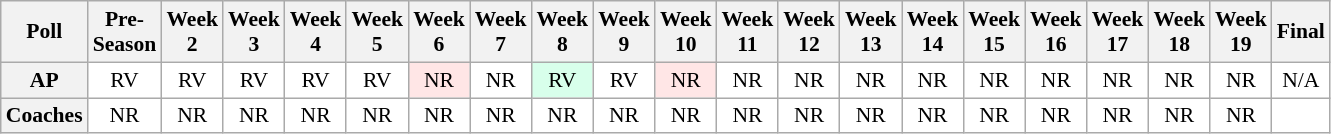<table class="wikitable" style="white-space:nowrap;font-size:90%">
<tr>
<th>Poll</th>
<th>Pre-<br>Season</th>
<th>Week<br>2</th>
<th>Week<br>3</th>
<th>Week<br>4</th>
<th>Week<br>5</th>
<th>Week<br>6</th>
<th>Week<br>7</th>
<th>Week<br>8</th>
<th>Week<br>9</th>
<th>Week<br>10</th>
<th>Week<br>11</th>
<th>Week<br>12</th>
<th>Week<br>13</th>
<th>Week<br>14</th>
<th>Week<br>15</th>
<th>Week<br>16</th>
<th>Week<br>17</th>
<th>Week<br>18</th>
<th>Week<br>19</th>
<th>Final</th>
</tr>
<tr style="text-align:center;">
<th>AP</th>
<td style="background:#FFF;">RV</td>
<td style="background:#FFF;">RV</td>
<td style="background:#FFF;">RV</td>
<td style="background:#FFF;">RV</td>
<td style="background:#FFF;">RV</td>
<td style="background:#FFE6E6;">NR</td>
<td style="background:#FFF;">NR</td>
<td style="background:#D8FFEB;">RV</td>
<td style="background:#FFF;">RV</td>
<td style="background:#FFE6E6;">NR</td>
<td style="background:#FFF;">NR</td>
<td style="background:#FFF;">NR</td>
<td style="background:#FFF;">NR</td>
<td style="background:#FFF;">NR</td>
<td style="background:#FFF;">NR</td>
<td style="background:#FFF;">NR</td>
<td style="background:#FFF;">NR</td>
<td style="background:#FFF;">NR</td>
<td style="background:#FFF;">NR</td>
<td style="background:#FFF;">N/A</td>
</tr>
<tr style="text-align:center;">
<th>Coaches</th>
<td style="background:#FFF;">NR</td>
<td style="background:#FFF;">NR</td>
<td style="background:#FFF;">NR</td>
<td style="background:#FFF;">NR</td>
<td style="background:#FFF;">NR</td>
<td style="background:#FFF;">NR</td>
<td style="background:#FFF;">NR</td>
<td style="background:#FFF;">NR</td>
<td style="background:#FFF;">NR</td>
<td style="background:#FFF;">NR</td>
<td style="background:#FFF;">NR</td>
<td style="background:#FFF;">NR</td>
<td style="background:#FFF;">NR</td>
<td style="background:#FFF;">NR</td>
<td style="background:#FFF;">NR</td>
<td style="background:#FFF;">NR</td>
<td style="background:#FFF;">NR</td>
<td style="background:#FFF;">NR</td>
<td style="background:#FFF;">NR</td>
<td style="background:#FFF;"></td>
</tr>
</table>
